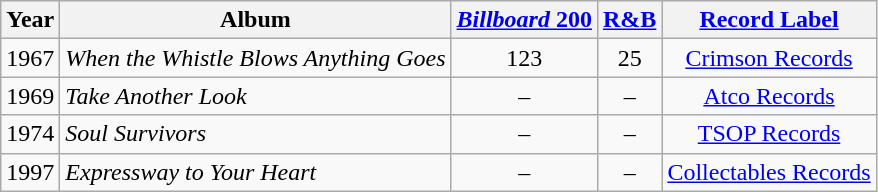<table class="wikitable" style=text-align:center;>
<tr>
<th>Year</th>
<th>Album</th>
<th><a href='#'><em>Billboard</em> 200</a></th>
<th><a href='#'>R&B</a></th>
<th><a href='#'>Record Label</a></th>
</tr>
<tr>
<td>1967</td>
<td align=left><em>When the Whistle Blows Anything Goes</em></td>
<td>123</td>
<td>25</td>
<td><a href='#'>Crimson Records</a></td>
</tr>
<tr>
<td>1969</td>
<td align=left><em>Take Another Look</em></td>
<td>–</td>
<td>–</td>
<td><a href='#'>Atco Records</a></td>
</tr>
<tr>
<td>1974</td>
<td align=left><em>Soul Survivors</em></td>
<td>–</td>
<td>–</td>
<td><a href='#'>TSOP Records</a></td>
</tr>
<tr>
<td>1997</td>
<td align=left><em>Expressway to Your Heart</em></td>
<td>–</td>
<td>–</td>
<td><a href='#'>Collectables Records</a></td>
</tr>
</table>
